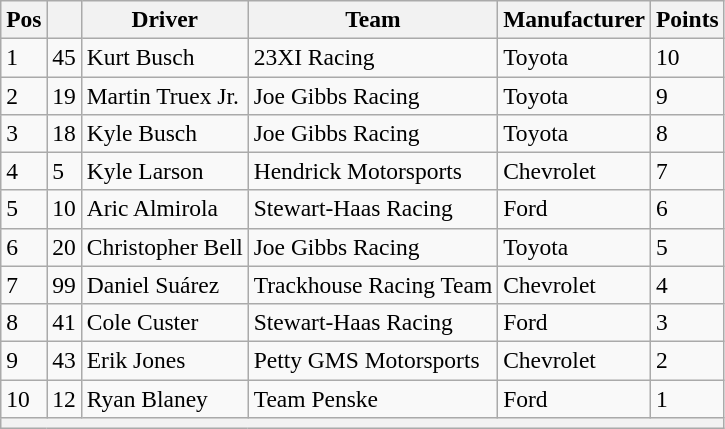<table class="wikitable" style="font-size:98%">
<tr>
<th>Pos</th>
<th></th>
<th>Driver</th>
<th>Team</th>
<th>Manufacturer</th>
<th>Points</th>
</tr>
<tr>
<td>1</td>
<td>45</td>
<td>Kurt Busch</td>
<td>23XI Racing</td>
<td>Toyota</td>
<td>10</td>
</tr>
<tr>
<td>2</td>
<td>19</td>
<td>Martin Truex Jr.</td>
<td>Joe Gibbs Racing</td>
<td>Toyota</td>
<td>9</td>
</tr>
<tr>
<td>3</td>
<td>18</td>
<td>Kyle Busch</td>
<td>Joe Gibbs Racing</td>
<td>Toyota</td>
<td>8</td>
</tr>
<tr>
<td>4</td>
<td>5</td>
<td>Kyle Larson</td>
<td>Hendrick Motorsports</td>
<td>Chevrolet</td>
<td>7</td>
</tr>
<tr>
<td>5</td>
<td>10</td>
<td>Aric Almirola</td>
<td>Stewart-Haas Racing</td>
<td>Ford</td>
<td>6</td>
</tr>
<tr>
<td>6</td>
<td>20</td>
<td>Christopher Bell</td>
<td>Joe Gibbs Racing</td>
<td>Toyota</td>
<td>5</td>
</tr>
<tr>
<td>7</td>
<td>99</td>
<td>Daniel Suárez</td>
<td>Trackhouse Racing Team</td>
<td>Chevrolet</td>
<td>4</td>
</tr>
<tr>
<td>8</td>
<td>41</td>
<td>Cole Custer</td>
<td>Stewart-Haas Racing</td>
<td>Ford</td>
<td>3</td>
</tr>
<tr>
<td>9</td>
<td>43</td>
<td>Erik Jones</td>
<td>Petty GMS Motorsports</td>
<td>Chevrolet</td>
<td>2</td>
</tr>
<tr>
<td>10</td>
<td>12</td>
<td>Ryan Blaney</td>
<td>Team Penske</td>
<td>Ford</td>
<td>1</td>
</tr>
<tr>
<th colspan="6"></th>
</tr>
</table>
